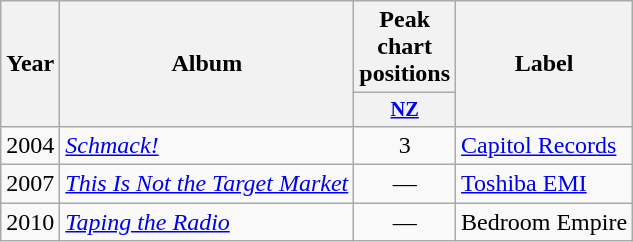<table class="wikitable">
<tr>
<th rowspan="2">Year</th>
<th rowspan="2">Album</th>
<th colspan="1">Peak chart positions</th>
<th rowspan="2">Label</th>
</tr>
<tr>
<th scope="col" style="width:3em;font-size:85%"><a href='#'>NZ</a><br></th>
</tr>
<tr>
<td>2004</td>
<td><em><a href='#'>Schmack!</a></em></td>
<td align="center">3</td>
<td><a href='#'>Capitol Records</a></td>
</tr>
<tr>
<td>2007</td>
<td><em><a href='#'>This Is Not the Target Market</a></em></td>
<td align="center">—</td>
<td><a href='#'>Toshiba EMI</a></td>
</tr>
<tr>
<td>2010</td>
<td><em><a href='#'>Taping the Radio</a></em></td>
<td align="center">—</td>
<td>Bedroom Empire</td>
</tr>
</table>
